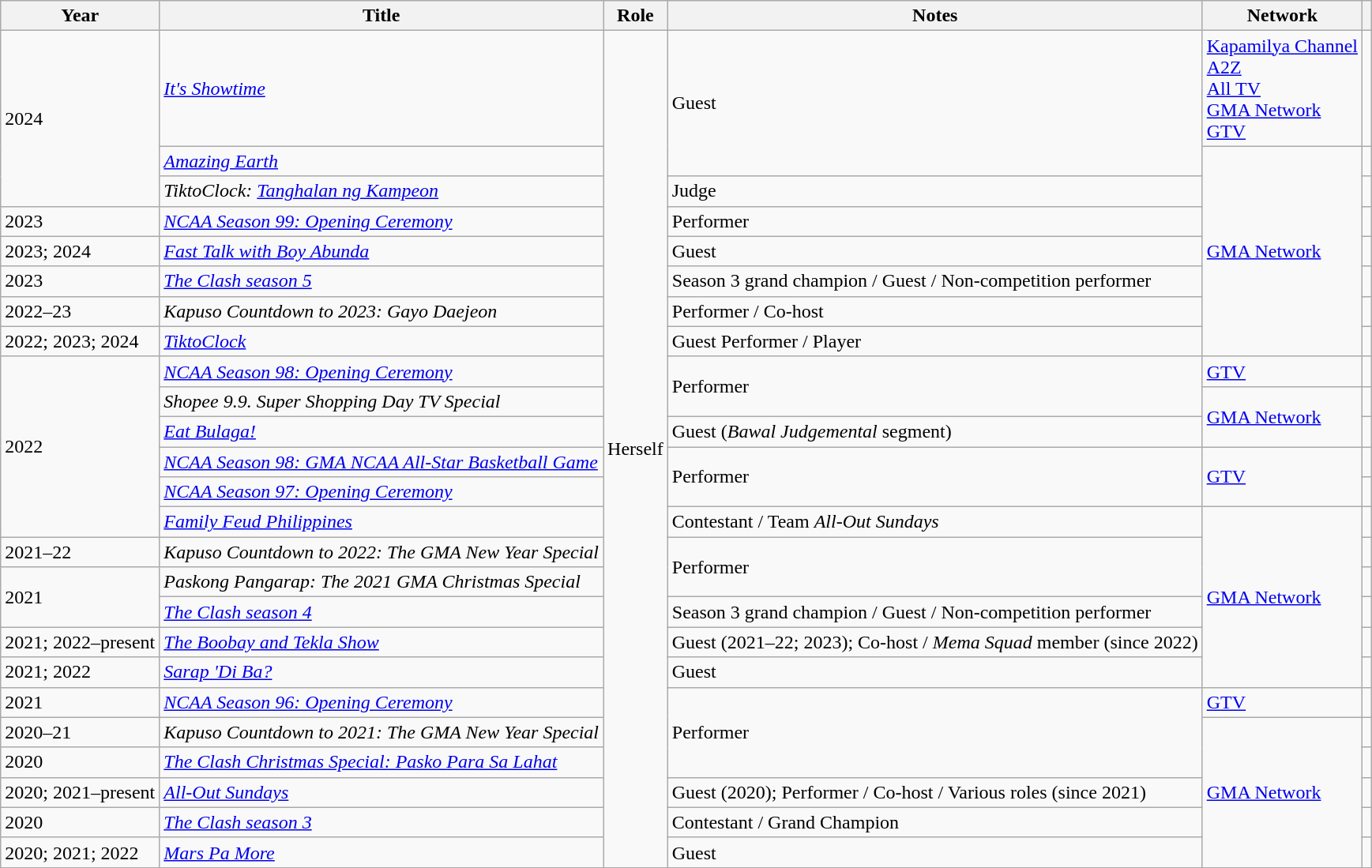<table class="wikitable sortable">
<tr>
<th>Year</th>
<th>Title</th>
<th>Role</th>
<th>Notes</th>
<th>Network</th>
<th></th>
</tr>
<tr>
<td rowspan="3">2024</td>
<td><em><a href='#'>It's Showtime</a></em></td>
<td rowspan="25">Herself</td>
<td rowspan="2">Guest</td>
<td><a href='#'>Kapamilya Channel</a><br><a href='#'>A2Z</a><br><a href='#'>All TV</a><br><a href='#'>GMA Network</a><br><a href='#'>GTV</a></td>
<td></td>
</tr>
<tr>
<td><em><a href='#'>Amazing Earth</a></em></td>
<td rowspan="7"><a href='#'>GMA Network</a></td>
<td></td>
</tr>
<tr>
<td><em>TiktoClock: <a href='#'>Tanghalan ng Kampeon</a></em></td>
<td>Judge</td>
<td></td>
</tr>
<tr>
<td>2023</td>
<td><em><a href='#'>NCAA Season 99: Opening Ceremony</a></em></td>
<td>Performer</td>
<td></td>
</tr>
<tr>
<td>2023; 2024</td>
<td><em><a href='#'>Fast Talk with Boy Abunda</a></em></td>
<td>Guest</td>
<td></td>
</tr>
<tr>
<td>2023</td>
<td><em><a href='#'>The Clash season 5</a></em></td>
<td>Season 3 grand champion / Guest / Non-competition performer</td>
<td></td>
</tr>
<tr>
<td>2022–23</td>
<td><em>Kapuso Countdown to 2023: Gayo Daejeon</em></td>
<td>Performer / Co-host</td>
<td></td>
</tr>
<tr>
<td>2022; 2023; 2024</td>
<td><em><a href='#'>TiktoClock</a></em></td>
<td>Guest Performer / Player</td>
<td></td>
</tr>
<tr>
<td rowspan="6">2022</td>
<td><em><a href='#'>NCAA Season 98: Opening Ceremony</a></em></td>
<td rowspan="2">Performer</td>
<td><a href='#'>GTV</a></td>
<td></td>
</tr>
<tr>
<td><em>Shopee 9.9. Super Shopping Day TV Special</em></td>
<td rowspan="2"><a href='#'>GMA Network</a></td>
<td></td>
</tr>
<tr>
<td><em><a href='#'>Eat Bulaga!</a></em></td>
<td>Guest (<em>Bawal Judgemental</em> segment)</td>
<td></td>
</tr>
<tr>
<td><em><a href='#'>NCAA Season 98: GMA NCAA All-Star Basketball Game</a></em></td>
<td rowspan="2">Performer</td>
<td rowspan="2"><a href='#'>GTV</a></td>
<td></td>
</tr>
<tr>
<td><em><a href='#'>NCAA Season 97: Opening Ceremony</a></em></td>
<td></td>
</tr>
<tr>
<td><em><a href='#'>Family Feud Philippines</a></em></td>
<td>Contestant / Team <em>All-Out Sundays</em></td>
<td rowspan="6"><a href='#'>GMA Network</a></td>
<td></td>
</tr>
<tr>
<td>2021–22</td>
<td><em>Kapuso Countdown to 2022: The GMA New Year Special</em></td>
<td rowspan="2">Performer</td>
<td></td>
</tr>
<tr>
<td rowspan="2">2021</td>
<td><em>Paskong Pangarap: The 2021 GMA Christmas Special</em></td>
<td></td>
</tr>
<tr>
<td><em><a href='#'>The Clash season 4</a></em></td>
<td>Season 3 grand champion / Guest / Non-competition performer</td>
<td></td>
</tr>
<tr>
<td>2021; 2022–present</td>
<td><em><a href='#'>The Boobay and Tekla Show</a></em></td>
<td>Guest (2021–22; 2023); Co-host / <em>Mema Squad</em> member (since 2022)</td>
<td></td>
</tr>
<tr>
<td>2021; 2022</td>
<td><em><a href='#'>Sarap 'Di Ba?</a></em></td>
<td>Guest</td>
<td></td>
</tr>
<tr>
<td>2021</td>
<td><em><a href='#'>NCAA Season 96: Opening Ceremony</a></em></td>
<td rowspan="3">Performer</td>
<td><a href='#'>GTV</a></td>
<td></td>
</tr>
<tr>
<td>2020–21</td>
<td><em>Kapuso Countdown to 2021: The GMA New Year Special</em></td>
<td rowspan="5"><a href='#'>GMA Network</a></td>
<td></td>
</tr>
<tr>
<td>2020</td>
<td><em><a href='#'>The Clash Christmas Special: Pasko Para Sa Lahat</a></em></td>
<td></td>
</tr>
<tr>
<td>2020; 2021–present</td>
<td><em><a href='#'>All-Out Sundays</a></em></td>
<td>Guest (2020); Performer / Co-host / Various roles (since 2021)</td>
<td></td>
</tr>
<tr>
<td>2020</td>
<td><em><a href='#'>The Clash season 3</a></em></td>
<td>Contestant / Grand Champion</td>
<td></td>
</tr>
<tr>
<td>2020; 2021; 2022</td>
<td><em><a href='#'>Mars Pa More</a></em></td>
<td>Guest</td>
<td></td>
</tr>
</table>
